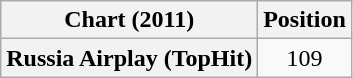<table class="wikitable plainrowheaders" style="text-align:center">
<tr>
<th scope="col">Chart (2011)</th>
<th scope="col">Position</th>
</tr>
<tr>
<th scope="row">Russia Airplay (TopHit)</th>
<td>109</td>
</tr>
</table>
